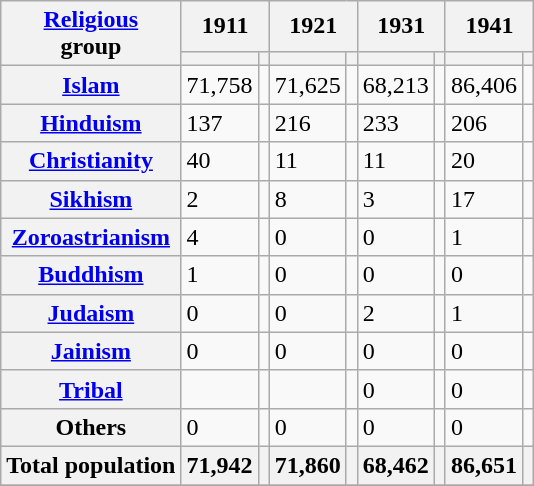<table class="wikitable sortable">
<tr>
<th rowspan="2"><a href='#'>Religious</a><br>group</th>
<th colspan="2">1911</th>
<th colspan="2">1921</th>
<th colspan="2">1931</th>
<th colspan="2">1941</th>
</tr>
<tr>
<th><a href='#'></a></th>
<th></th>
<th></th>
<th></th>
<th></th>
<th></th>
<th></th>
<th></th>
</tr>
<tr>
<th><a href='#'>Islam</a> </th>
<td>71,758</td>
<td></td>
<td>71,625</td>
<td></td>
<td>68,213</td>
<td></td>
<td>86,406</td>
<td></td>
</tr>
<tr>
<th><a href='#'>Hinduism</a> </th>
<td>137</td>
<td></td>
<td>216</td>
<td></td>
<td>233</td>
<td></td>
<td>206</td>
<td></td>
</tr>
<tr>
<th><a href='#'>Christianity</a> </th>
<td>40</td>
<td></td>
<td>11</td>
<td></td>
<td>11</td>
<td></td>
<td>20</td>
<td></td>
</tr>
<tr>
<th><a href='#'>Sikhism</a> </th>
<td>2</td>
<td></td>
<td>8</td>
<td></td>
<td>3</td>
<td></td>
<td>17</td>
<td></td>
</tr>
<tr>
<th><a href='#'>Zoroastrianism</a> </th>
<td>4</td>
<td></td>
<td>0</td>
<td></td>
<td>0</td>
<td></td>
<td>1</td>
<td></td>
</tr>
<tr>
<th><a href='#'>Buddhism</a> </th>
<td>1</td>
<td></td>
<td>0</td>
<td></td>
<td>0</td>
<td></td>
<td>0</td>
<td></td>
</tr>
<tr>
<th><a href='#'>Judaism</a> </th>
<td>0</td>
<td></td>
<td>0</td>
<td></td>
<td>2</td>
<td></td>
<td>1</td>
<td></td>
</tr>
<tr>
<th><a href='#'>Jainism</a> </th>
<td>0</td>
<td></td>
<td>0</td>
<td></td>
<td>0</td>
<td></td>
<td>0</td>
<td></td>
</tr>
<tr>
<th><a href='#'>Tribal</a></th>
<td></td>
<td></td>
<td></td>
<td></td>
<td>0</td>
<td></td>
<td>0</td>
<td></td>
</tr>
<tr>
<th>Others</th>
<td>0</td>
<td></td>
<td>0</td>
<td></td>
<td>0</td>
<td></td>
<td>0</td>
<td></td>
</tr>
<tr>
<th>Total population</th>
<th>71,942</th>
<th></th>
<th>71,860</th>
<th></th>
<th>68,462</th>
<th></th>
<th>86,651</th>
<th></th>
</tr>
<tr class="sortbottom">
</tr>
</table>
